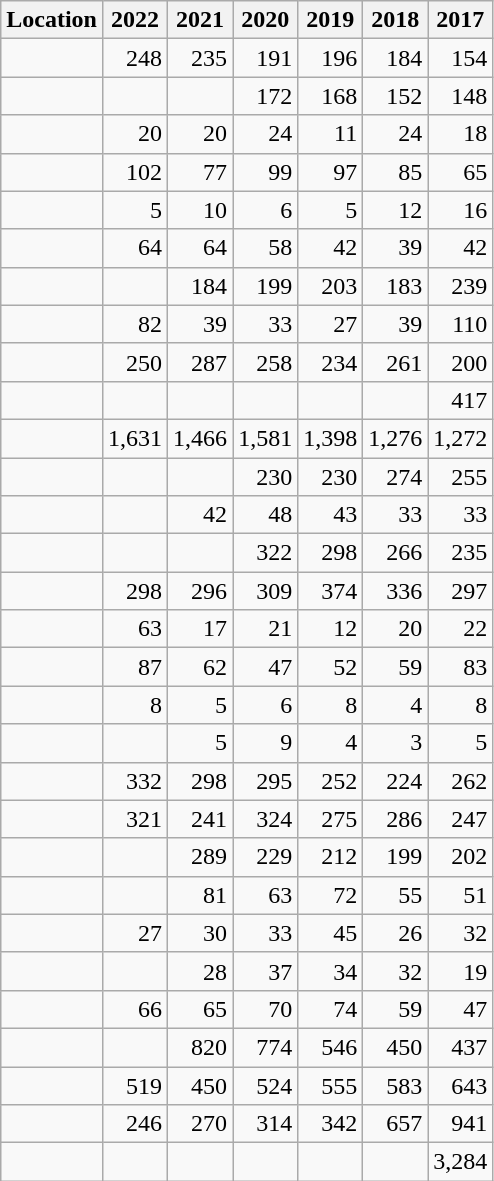<table class="wikitable sortable mw-datatable static-row-numbers sort-under sticky-table-col1 sticky-table-head" style=text-align:right;>
<tr>
<th>Location</th>
<th>2022</th>
<th>2021</th>
<th>2020</th>
<th>2019</th>
<th>2018</th>
<th>2017</th>
</tr>
<tr>
<td></td>
<td>248</td>
<td>235</td>
<td>191</td>
<td>196</td>
<td>184</td>
<td>154</td>
</tr>
<tr>
<td></td>
<td></td>
<td></td>
<td>172</td>
<td>168</td>
<td>152</td>
<td>148</td>
</tr>
<tr>
<td></td>
<td>20</td>
<td>20</td>
<td>24</td>
<td>11</td>
<td>24</td>
<td>18</td>
</tr>
<tr>
<td></td>
<td>102</td>
<td>77</td>
<td>99</td>
<td>97</td>
<td>85</td>
<td>65</td>
</tr>
<tr>
<td></td>
<td>5</td>
<td>10</td>
<td>6</td>
<td>5</td>
<td>12</td>
<td>16</td>
</tr>
<tr>
<td></td>
<td>64</td>
<td>64</td>
<td>58</td>
<td>42</td>
<td>39</td>
<td>42</td>
</tr>
<tr>
<td></td>
<td></td>
<td>184</td>
<td>199</td>
<td>203</td>
<td>183</td>
<td>239</td>
</tr>
<tr>
<td></td>
<td>82</td>
<td>39</td>
<td>33</td>
<td>27</td>
<td>39</td>
<td>110</td>
</tr>
<tr>
<td></td>
<td>250</td>
<td>287</td>
<td>258</td>
<td>234</td>
<td>261</td>
<td>200</td>
</tr>
<tr>
<td></td>
<td></td>
<td></td>
<td></td>
<td></td>
<td></td>
<td>417</td>
</tr>
<tr>
<td></td>
<td>1,631</td>
<td>1,466</td>
<td>1,581</td>
<td>1,398</td>
<td>1,276</td>
<td>1,272</td>
</tr>
<tr>
<td></td>
<td></td>
<td></td>
<td>230</td>
<td>230</td>
<td>274</td>
<td>255</td>
</tr>
<tr>
<td></td>
<td></td>
<td>42</td>
<td>48</td>
<td>43</td>
<td>33</td>
<td>33</td>
</tr>
<tr>
<td></td>
<td></td>
<td></td>
<td>322</td>
<td>298</td>
<td>266</td>
<td>235</td>
</tr>
<tr>
<td></td>
<td>298</td>
<td>296</td>
<td>309</td>
<td>374</td>
<td>336</td>
<td>297</td>
</tr>
<tr>
<td></td>
<td>63</td>
<td>17</td>
<td>21</td>
<td>12</td>
<td>20</td>
<td>22</td>
</tr>
<tr>
<td></td>
<td>87</td>
<td>62</td>
<td>47</td>
<td>52</td>
<td>59</td>
<td>83</td>
</tr>
<tr>
<td></td>
<td>8</td>
<td>5</td>
<td>6</td>
<td>8</td>
<td>4</td>
<td>8</td>
</tr>
<tr>
<td></td>
<td></td>
<td>5</td>
<td>9</td>
<td>4</td>
<td>3</td>
<td>5</td>
</tr>
<tr>
<td></td>
<td>332</td>
<td>298</td>
<td>295</td>
<td>252</td>
<td>224</td>
<td>262</td>
</tr>
<tr>
<td></td>
<td>321</td>
<td>241</td>
<td>324</td>
<td>275</td>
<td>286</td>
<td>247</td>
</tr>
<tr>
<td></td>
<td></td>
<td>289</td>
<td>229</td>
<td>212</td>
<td>199</td>
<td>202</td>
</tr>
<tr>
<td></td>
<td></td>
<td>81</td>
<td>63</td>
<td>72</td>
<td>55</td>
<td>51</td>
</tr>
<tr>
<td></td>
<td>27</td>
<td>30</td>
<td>33</td>
<td>45</td>
<td>26</td>
<td>32</td>
</tr>
<tr>
<td></td>
<td></td>
<td>28</td>
<td>37</td>
<td>34</td>
<td>32</td>
<td>19</td>
</tr>
<tr>
<td></td>
<td>66</td>
<td>65</td>
<td>70</td>
<td>74</td>
<td>59</td>
<td>47</td>
</tr>
<tr>
<td></td>
<td></td>
<td>820</td>
<td>774</td>
<td>546</td>
<td>450</td>
<td>437</td>
</tr>
<tr>
<td></td>
<td>519</td>
<td>450</td>
<td>524</td>
<td>555</td>
<td>583</td>
<td>643</td>
</tr>
<tr>
<td></td>
<td>246</td>
<td>270</td>
<td>314</td>
<td>342</td>
<td>657</td>
<td>941</td>
</tr>
<tr>
<td></td>
<td></td>
<td></td>
<td></td>
<td></td>
<td></td>
<td>3,284</td>
</tr>
</table>
